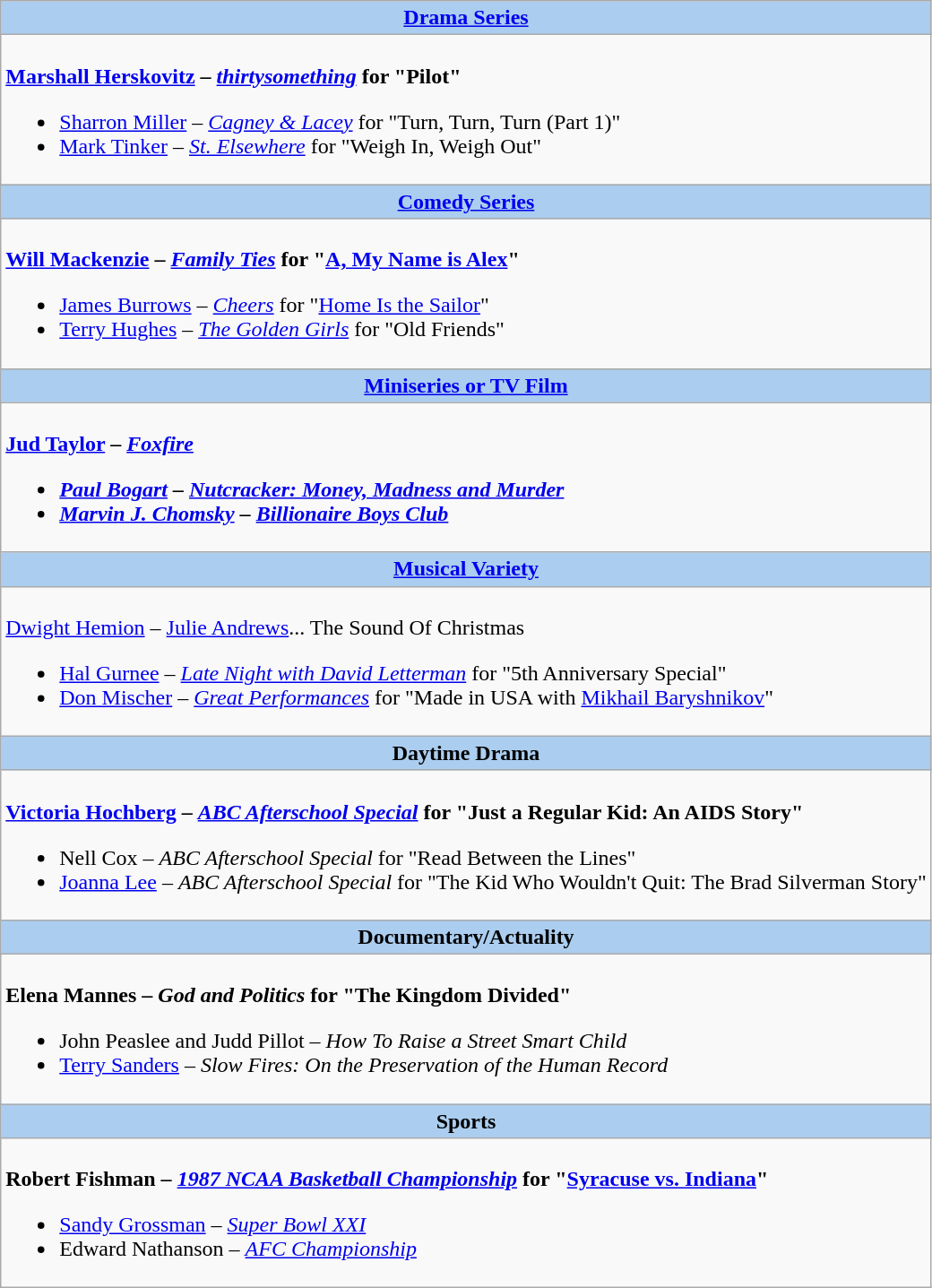<table class=wikitable style="width="100%">
<tr>
<th colspan="2" style="background:#abcdef;"><a href='#'>Drama Series</a></th>
</tr>
<tr>
<td colspan="2" style="vertical-align:top;"><br><strong><a href='#'>Marshall Herskovitz</a> – <em><a href='#'>thirtysomething</a></em> for "Pilot"</strong><ul><li><a href='#'>Sharron Miller</a> – <em><a href='#'>Cagney & Lacey</a></em> for "Turn, Turn, Turn (Part 1)"</li><li><a href='#'>Mark Tinker</a> – <em><a href='#'>St. Elsewhere</a></em> for "Weigh In, Weigh Out"</li></ul></td>
</tr>
<tr>
<th colspan="2" style="background:#abcdef;"><a href='#'>Comedy Series</a></th>
</tr>
<tr>
<td colspan="2" style="vertical-align:top;"><br><strong><a href='#'>Will Mackenzie</a> – <em><a href='#'>Family Ties</a></em> for "<a href='#'>A, My Name is Alex</a>"</strong><ul><li><a href='#'>James Burrows</a> – <em><a href='#'>Cheers</a></em> for "<a href='#'>Home Is the Sailor</a>"</li><li><a href='#'>Terry Hughes</a> – <em><a href='#'>The Golden Girls</a></em> for "Old Friends"</li></ul></td>
</tr>
<tr>
<th colspan="2" style="background:#abcdef;"><a href='#'>Miniseries or TV Film</a></th>
</tr>
<tr>
<td colspan="2" style="vertical-align:top;"><br><strong><a href='#'>Jud Taylor</a> – <em><a href='#'>Foxfire</a><strong><em><ul><li><a href='#'>Paul Bogart</a> – </em><a href='#'>Nutcracker: Money, Madness and Murder</a><em></li><li><a href='#'>Marvin J. Chomsky</a> – </em><a href='#'>Billionaire Boys Club</a><em></li></ul></td>
</tr>
<tr>
<th colspan="2" style="background:#abcdef;"><a href='#'>Musical Variety</a></th>
</tr>
<tr>
<td colspan="2" style="vertical-align:top;"><br></strong><a href='#'>Dwight Hemion</a> – </em><a href='#'>Julie Andrews</a>... The Sound Of Christmas</em></strong><ul><li><a href='#'>Hal Gurnee</a> – <em><a href='#'>Late Night with David Letterman</a></em> for "5th Anniversary Special"</li><li><a href='#'>Don Mischer</a> – <em><a href='#'>Great Performances</a></em> for "Made in USA with <a href='#'>Mikhail Baryshnikov</a>"</li></ul></td>
</tr>
<tr>
<th colspan="2" style="background:#abcdef;">Daytime Drama</th>
</tr>
<tr>
<td colspan="2" style="vertical-align:top;"><br><strong><a href='#'>Victoria Hochberg</a> – <em><a href='#'>ABC Afterschool Special</a></em> for "Just a Regular Kid: An AIDS Story"</strong><ul><li>Nell Cox – <em>ABC Afterschool Special</em> for "Read Between the Lines"</li><li><a href='#'>Joanna Lee</a> – <em>ABC Afterschool Special</em> for "The Kid Who Wouldn't Quit: The Brad Silverman Story"</li></ul></td>
</tr>
<tr>
<th colspan="2" style="background:#abcdef;">Documentary/Actuality</th>
</tr>
<tr>
<td colspan="2" style="vertical-align:top;"><br><strong>Elena Mannes – <em>God and Politics</em> for "The Kingdom Divided"</strong><ul><li>John Peaslee and Judd Pillot – <em>How To Raise a Street Smart Child</em></li><li><a href='#'>Terry Sanders</a> – <em>Slow Fires: On the Preservation of the Human Record</em></li></ul></td>
</tr>
<tr>
<th colspan="2" style="background:#abcdef;">Sports</th>
</tr>
<tr>
<td colspan="2" style="vertical-align:top;"><br><strong>Robert Fishman – <em><a href='#'>1987 NCAA Basketball Championship</a></em> for "<a href='#'>Syracuse vs. Indiana</a>"</strong><ul><li><a href='#'>Sandy Grossman</a> – <em><a href='#'>Super Bowl XXI</a></em></li><li>Edward Nathanson – <em><a href='#'>AFC Championship</a></em></li></ul></td>
</tr>
</table>
